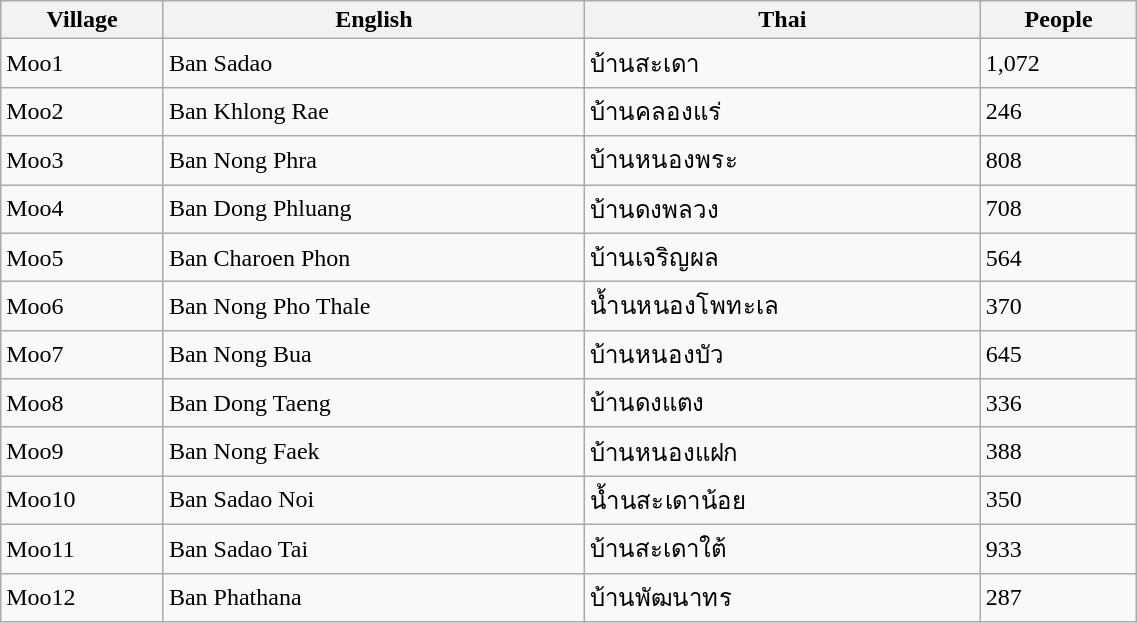<table class="wikitable" style="width:60%;">
<tr>
<th>Village</th>
<th>English</th>
<th>Thai</th>
<th>People</th>
</tr>
<tr>
<td>Moo1</td>
<td>Ban Sadao</td>
<td>บ้านสะเดา</td>
<td>1,072</td>
</tr>
<tr>
<td>Moo2</td>
<td>Ban Khlong Rae</td>
<td>บ้านคลองแร่</td>
<td>246</td>
</tr>
<tr>
<td>Moo3</td>
<td>Ban Nong Phra</td>
<td>บ้านหนองพระ</td>
<td>808</td>
</tr>
<tr>
<td>Moo4</td>
<td>Ban Dong Phluang</td>
<td>บ้านดงพลวง</td>
<td>708</td>
</tr>
<tr>
<td>Moo5</td>
<td>Ban Charoen Phon</td>
<td>บ้านเจริญผล</td>
<td>564</td>
</tr>
<tr>
<td>Moo6</td>
<td>Ban Nong Pho Thale</td>
<td>น้ำนหนองโพทะเล</td>
<td>370</td>
</tr>
<tr>
<td>Moo7</td>
<td>Ban Nong Bua</td>
<td>บ้านหนองบัว</td>
<td>645</td>
</tr>
<tr>
<td>Moo8</td>
<td>Ban Dong Taeng</td>
<td>บ้านดงแตง</td>
<td>336</td>
</tr>
<tr>
<td>Moo9</td>
<td>Ban Nong Faek</td>
<td>บ้านหนองแฝก</td>
<td>388</td>
</tr>
<tr>
<td>Moo10</td>
<td>Ban Sadao Noi</td>
<td>น้ำนสะเดาน้อย</td>
<td>350</td>
</tr>
<tr>
<td>Moo11</td>
<td>Ban Sadao Tai</td>
<td>บ้านสะเดาใต้</td>
<td>933</td>
</tr>
<tr>
<td>Moo12</td>
<td>Ban Phathana</td>
<td>บ้านพัฒนาทร</td>
<td>287</td>
</tr>
</table>
